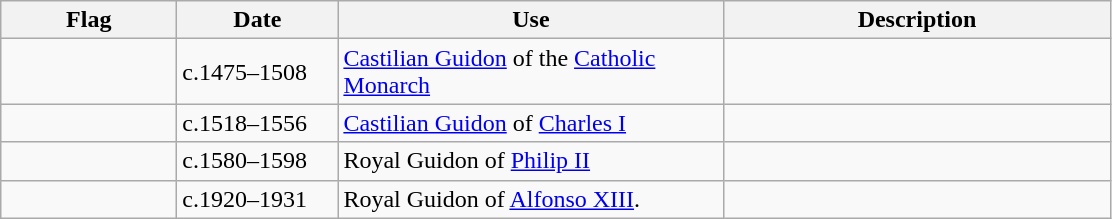<table class="wikitable">
<tr>
<th width="110">Flag</th>
<th width="100">Date</th>
<th width="250">Use</th>
<th width="250">Description</th>
</tr>
<tr>
<td></td>
<td>c.1475–1508</td>
<td><a href='#'>Castilian Guidon</a> of the  <a href='#'>Catholic Monarch</a></td>
<td></td>
</tr>
<tr>
<td></td>
<td>c.1518–1556</td>
<td><a href='#'>Castilian Guidon</a> of <a href='#'>Charles I</a></td>
<td></td>
</tr>
<tr>
<td></td>
<td>c.1580–1598</td>
<td>Royal Guidon of <a href='#'>Philip II</a></td>
<td></td>
</tr>
<tr>
<td></td>
<td>c.1920–1931</td>
<td>Royal Guidon of <a href='#'>Alfonso XIII</a>.</td>
<td></td>
</tr>
</table>
